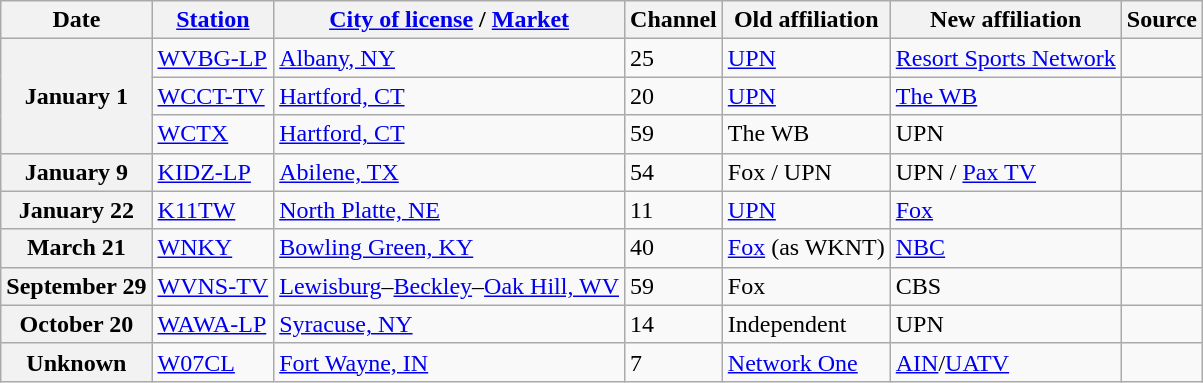<table class="wikitable sortable">
<tr>
<th>Date</th>
<th><a href='#'>Station</a></th>
<th><a href='#'>City of license</a> / <a href='#'>Market</a></th>
<th>Channel</th>
<th>Old affiliation</th>
<th>New affiliation</th>
<th>Source</th>
</tr>
<tr>
<th rowspan="3">January 1</th>
<td><a href='#'>WVBG-LP</a></td>
<td><a href='#'>Albany, NY</a></td>
<td>25</td>
<td><a href='#'>UPN</a></td>
<td><a href='#'>Resort Sports Network</a></td>
<td></td>
</tr>
<tr>
<td><a href='#'>WCCT-TV</a></td>
<td><a href='#'>Hartford, CT</a></td>
<td>20</td>
<td><a href='#'>UPN</a></td>
<td><a href='#'>The WB</a></td>
<td></td>
</tr>
<tr>
<td><a href='#'>WCTX</a></td>
<td><a href='#'>Hartford, CT</a></td>
<td>59</td>
<td>The WB</td>
<td>UPN</td>
<td></td>
</tr>
<tr>
<th>January 9</th>
<td><a href='#'>KIDZ-LP</a></td>
<td><a href='#'>Abilene, TX</a></td>
<td>54</td>
<td>Fox / UPN</td>
<td>UPN / <a href='#'>Pax TV</a></td>
<td></td>
</tr>
<tr>
<th>January 22</th>
<td><a href='#'>K11TW</a></td>
<td><a href='#'>North Platte, NE</a></td>
<td>11</td>
<td><a href='#'>UPN</a></td>
<td><a href='#'>Fox</a></td>
<td></td>
</tr>
<tr>
<th>March 21</th>
<td><a href='#'>WNKY</a></td>
<td><a href='#'>Bowling Green, KY</a></td>
<td>40</td>
<td><a href='#'>Fox</a> (as WKNT)</td>
<td><a href='#'>NBC</a></td>
<td></td>
</tr>
<tr>
<th>September 29</th>
<td><a href='#'>WVNS-TV</a></td>
<td><a href='#'>Lewisburg</a>–<a href='#'>Beckley</a>–<a href='#'>Oak Hill, WV</a></td>
<td>59</td>
<td>Fox</td>
<td>CBS</td>
<td></td>
</tr>
<tr>
<th>October 20</th>
<td><a href='#'>WAWA-LP</a></td>
<td><a href='#'>Syracuse, NY</a></td>
<td>14</td>
<td>Independent</td>
<td>UPN</td>
<td></td>
</tr>
<tr>
<th>Unknown</th>
<td><a href='#'>W07CL</a></td>
<td><a href='#'>Fort Wayne, IN</a></td>
<td>7</td>
<td><a href='#'>Network One</a></td>
<td><a href='#'>AIN</a>/<a href='#'>UATV</a></td>
<td></td>
</tr>
</table>
